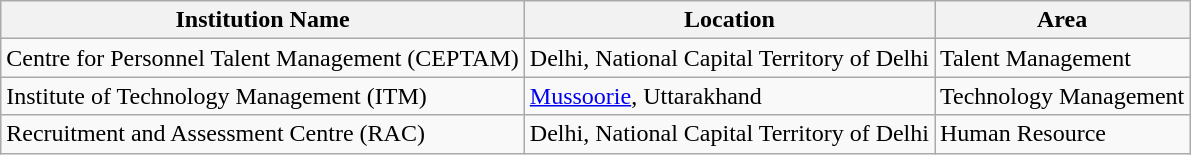<table class="wikitable">
<tr>
<th>Institution Name</th>
<th>Location</th>
<th>Area</th>
</tr>
<tr>
<td>Centre for Personnel Talent Management (CEPTAM)</td>
<td>Delhi, National Capital Territory of Delhi</td>
<td>Talent Management</td>
</tr>
<tr>
<td>Institute of Technology Management (ITM)</td>
<td><a href='#'>Mussoorie</a>, Uttarakhand</td>
<td>Technology Management</td>
</tr>
<tr>
<td>Recruitment and Assessment Centre (RAC)</td>
<td>Delhi, National Capital Territory of Delhi</td>
<td>Human Resource</td>
</tr>
</table>
